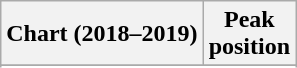<table class="wikitable sortable plainrowheaders">
<tr>
<th>Chart (2018–2019)</th>
<th>Peak<br>position</th>
</tr>
<tr>
</tr>
<tr>
</tr>
<tr>
</tr>
<tr>
</tr>
</table>
